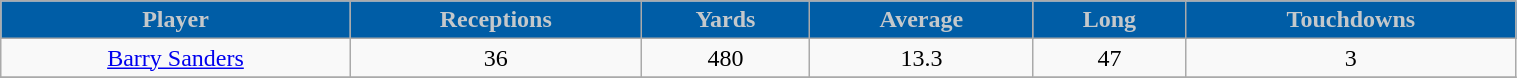<table class="wikitable" width="80%">
<tr align="center"  style="background:#005da6;color:#c4c8cb;">
<td><strong>Player</strong></td>
<td><strong>Receptions</strong></td>
<td><strong>Yards</strong></td>
<td><strong>Average</strong></td>
<td><strong>Long</strong></td>
<td><strong>Touchdowns</strong></td>
</tr>
<tr align="center" bgcolor="">
<td><a href='#'>Barry Sanders</a></td>
<td>36</td>
<td>480</td>
<td>13.3</td>
<td>47</td>
<td>3</td>
</tr>
<tr align="center" bgcolor="">
</tr>
</table>
